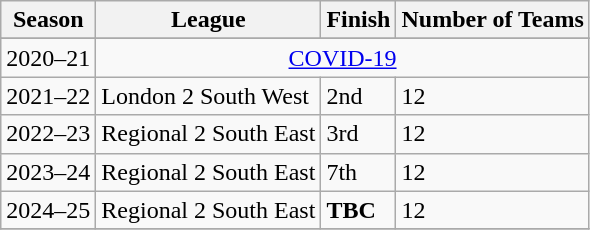<table class="wikitable sortable">
<tr>
<th>Season</th>
<th>League</th>
<th>Finish</th>
<th>Number of Teams</th>
</tr>
<tr>
</tr>
<tr>
<td>2020–21</td>
<td align=center colspan="7"><a href='#'>COVID-19</a></td>
</tr>
<tr>
<td>2021–22</td>
<td>London 2 South West</td>
<td>2nd</td>
<td>12</td>
</tr>
<tr>
<td>2022–23</td>
<td>Regional 2 South East</td>
<td>3rd</td>
<td>12</td>
</tr>
<tr>
<td>2023–24</td>
<td>Regional 2 South East</td>
<td>7th</td>
<td>12</td>
</tr>
<tr>
<td>2024–25</td>
<td>Regional 2 South East</td>
<td><strong>TBC</strong></td>
<td>12</td>
</tr>
<tr>
</tr>
</table>
